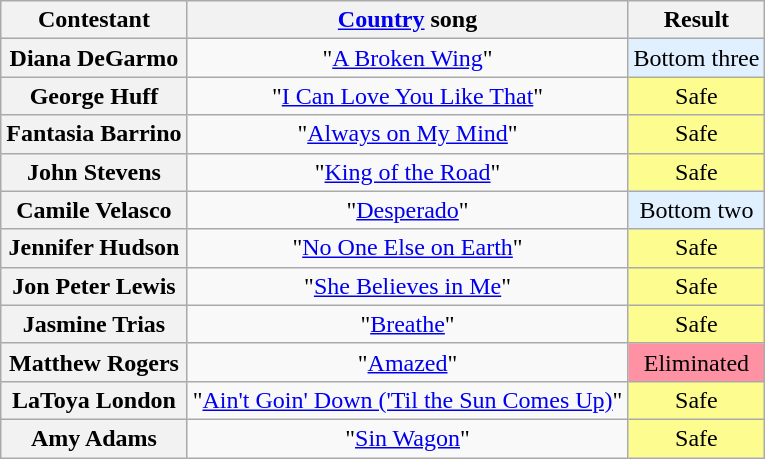<table class="wikitable unsortable" style="text-align:center;">
<tr>
<th scope="col">Contestant</th>
<th scope="col"><a href='#'>Country</a> song</th>
<th scope="col">Result</th>
</tr>
<tr>
<th scope="row">Diana DeGarmo</th>
<td>"<a href='#'>A Broken Wing</a>"</td>
<td bgcolor="E0F0FF">Bottom three</td>
</tr>
<tr>
<th scope="row">George Huff</th>
<td>"<a href='#'>I Can Love You Like That</a>"</td>
<td style="background:#FDFC8F;">Safe</td>
</tr>
<tr>
<th scope="row">Fantasia Barrino</th>
<td>"<a href='#'>Always on My Mind</a>"</td>
<td style="background:#FDFC8F;">Safe</td>
</tr>
<tr>
<th scope="row">John Stevens</th>
<td>"<a href='#'>King of the Road</a>"</td>
<td style="background:#FDFC8F;">Safe</td>
</tr>
<tr>
<th scope="row">Camile Velasco</th>
<td>"<a href='#'>Desperado</a>"</td>
<td bgcolor="E0F0FF">Bottom two</td>
</tr>
<tr>
<th scope="row">Jennifer Hudson</th>
<td>"<a href='#'>No One Else on Earth</a>"</td>
<td style="background:#FDFC8F;">Safe</td>
</tr>
<tr>
<th scope="row">Jon Peter Lewis</th>
<td>"<a href='#'>She Believes in Me</a>"</td>
<td style="background:#FDFC8F;">Safe</td>
</tr>
<tr>
<th scope="row">Jasmine Trias</th>
<td>"<a href='#'>Breathe</a>"</td>
<td style="background:#FDFC8F;">Safe</td>
</tr>
<tr>
<th scope="row">Matthew Rogers</th>
<td>"<a href='#'>Amazed</a>"</td>
<td bgcolor="FF91A4">Eliminated</td>
</tr>
<tr>
<th scope="row">LaToya London</th>
<td>"<a href='#'>Ain't Goin' Down ('Til the Sun Comes Up)</a>"</td>
<td style="background:#FDFC8F;">Safe</td>
</tr>
<tr>
<th scope="row">Amy Adams</th>
<td>"<a href='#'>Sin Wagon</a>"</td>
<td style="background:#FDFC8F;">Safe</td>
</tr>
</table>
